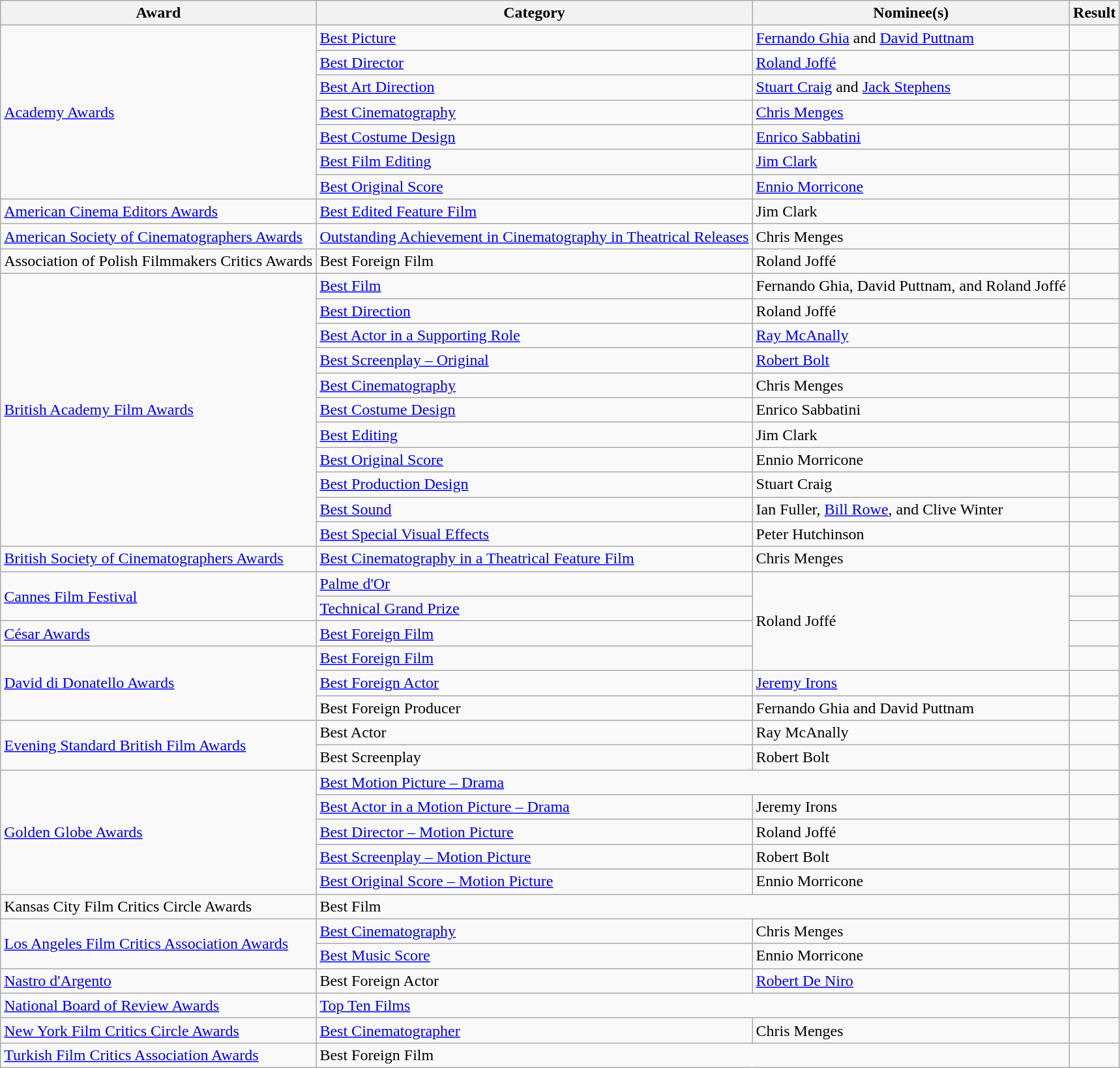<table class="wikitable plainrowheaders">
<tr>
<th>Award</th>
<th>Category</th>
<th>Nominee(s)</th>
<th>Result</th>
</tr>
<tr>
<td rowspan="7"><a href='#'>Academy Awards</a></td>
<td><a href='#'>Best Picture</a></td>
<td><a href='#'>Fernando Ghia</a> and <a href='#'>David Puttnam</a></td>
<td></td>
</tr>
<tr>
<td><a href='#'>Best Director</a></td>
<td><a href='#'>Roland Joffé</a></td>
<td></td>
</tr>
<tr>
<td><a href='#'>Best Art Direction</a></td>
<td><a href='#'>Stuart Craig</a> and <a href='#'>Jack Stephens</a></td>
<td></td>
</tr>
<tr>
<td><a href='#'>Best Cinematography</a></td>
<td><a href='#'>Chris Menges</a></td>
<td></td>
</tr>
<tr>
<td><a href='#'>Best Costume Design</a></td>
<td><a href='#'>Enrico Sabbatini</a></td>
<td></td>
</tr>
<tr>
<td><a href='#'>Best Film Editing</a></td>
<td><a href='#'>Jim Clark</a></td>
<td></td>
</tr>
<tr>
<td><a href='#'>Best Original Score</a></td>
<td><a href='#'>Ennio Morricone</a></td>
<td></td>
</tr>
<tr>
<td><a href='#'>American Cinema Editors Awards</a></td>
<td><a href='#'>Best Edited Feature Film</a></td>
<td>Jim Clark</td>
<td></td>
</tr>
<tr>
<td><a href='#'>American Society of Cinematographers Awards</a></td>
<td><a href='#'>Outstanding Achievement in Cinematography in Theatrical Releases</a></td>
<td>Chris Menges</td>
<td></td>
</tr>
<tr>
<td>Association of Polish Filmmakers Critics Awards</td>
<td>Best Foreign Film</td>
<td>Roland Joffé</td>
<td></td>
</tr>
<tr>
<td rowspan="11"><a href='#'>British Academy Film Awards</a></td>
<td><a href='#'>Best Film</a></td>
<td>Fernando Ghia, David Puttnam, and Roland Joffé</td>
<td></td>
</tr>
<tr>
<td><a href='#'>Best Direction</a></td>
<td>Roland Joffé</td>
<td></td>
</tr>
<tr>
<td><a href='#'>Best Actor in a Supporting Role</a></td>
<td><a href='#'>Ray McAnally</a></td>
<td></td>
</tr>
<tr>
<td><a href='#'>Best Screenplay – Original</a></td>
<td><a href='#'>Robert Bolt</a></td>
<td></td>
</tr>
<tr>
<td><a href='#'>Best Cinematography</a></td>
<td>Chris Menges</td>
<td></td>
</tr>
<tr>
<td><a href='#'>Best Costume Design</a></td>
<td>Enrico Sabbatini</td>
<td></td>
</tr>
<tr>
<td><a href='#'>Best Editing</a></td>
<td>Jim Clark</td>
<td></td>
</tr>
<tr>
<td><a href='#'>Best Original Score</a></td>
<td>Ennio Morricone</td>
<td></td>
</tr>
<tr>
<td><a href='#'>Best Production Design</a></td>
<td>Stuart Craig</td>
<td></td>
</tr>
<tr>
<td><a href='#'>Best Sound</a></td>
<td>Ian Fuller, <a href='#'>Bill Rowe</a>, and Clive Winter</td>
<td></td>
</tr>
<tr>
<td><a href='#'>Best Special Visual Effects</a></td>
<td>Peter Hutchinson</td>
<td></td>
</tr>
<tr>
<td><a href='#'>British Society of Cinematographers Awards</a></td>
<td><a href='#'>Best Cinematography in a Theatrical Feature Film</a></td>
<td>Chris Menges</td>
<td></td>
</tr>
<tr>
<td rowspan="2"><a href='#'>Cannes Film Festival</a></td>
<td><a href='#'>Palme d'Or</a></td>
<td rowspan="4">Roland Joffé</td>
<td></td>
</tr>
<tr>
<td><a href='#'>Technical Grand Prize</a></td>
<td></td>
</tr>
<tr>
<td><a href='#'>César Awards</a></td>
<td><a href='#'>Best Foreign Film</a></td>
<td></td>
</tr>
<tr>
<td rowspan="3"><a href='#'>David di Donatello Awards</a></td>
<td><a href='#'>Best Foreign Film</a></td>
<td></td>
</tr>
<tr>
<td><a href='#'>Best Foreign Actor</a></td>
<td><a href='#'>Jeremy Irons</a></td>
<td></td>
</tr>
<tr>
<td>Best Foreign Producer</td>
<td>Fernando Ghia and David Puttnam</td>
<td></td>
</tr>
<tr>
<td rowspan="2"><a href='#'>Evening Standard British Film Awards</a></td>
<td>Best Actor</td>
<td>Ray McAnally </td>
<td></td>
</tr>
<tr>
<td>Best Screenplay</td>
<td>Robert Bolt</td>
<td></td>
</tr>
<tr>
<td rowspan="5"><a href='#'>Golden Globe Awards</a></td>
<td colspan="2"><a href='#'>Best Motion Picture – Drama</a></td>
<td></td>
</tr>
<tr>
<td><a href='#'>Best Actor in a Motion Picture – Drama</a></td>
<td>Jeremy Irons</td>
<td></td>
</tr>
<tr>
<td><a href='#'>Best Director – Motion Picture</a></td>
<td>Roland Joffé</td>
<td></td>
</tr>
<tr>
<td><a href='#'>Best Screenplay – Motion Picture</a></td>
<td>Robert Bolt</td>
<td></td>
</tr>
<tr>
<td><a href='#'>Best Original Score – Motion Picture</a></td>
<td>Ennio Morricone</td>
<td></td>
</tr>
<tr>
<td>Kansas City Film Critics Circle Awards</td>
<td colspan="2">Best Film</td>
<td></td>
</tr>
<tr>
<td rowspan="2"><a href='#'>Los Angeles Film Critics Association Awards</a></td>
<td><a href='#'>Best Cinematography</a></td>
<td>Chris Menges</td>
<td></td>
</tr>
<tr>
<td><a href='#'>Best Music Score</a></td>
<td>Ennio Morricone</td>
<td></td>
</tr>
<tr>
<td><a href='#'>Nastro d'Argento</a></td>
<td>Best Foreign Actor</td>
<td><a href='#'>Robert De Niro</a></td>
<td></td>
</tr>
<tr>
<td><a href='#'>National Board of Review Awards</a></td>
<td colspan="2"><a href='#'>Top Ten Films</a></td>
<td></td>
</tr>
<tr>
<td><a href='#'>New York Film Critics Circle Awards</a></td>
<td><a href='#'>Best Cinematographer</a></td>
<td>Chris Menges</td>
<td></td>
</tr>
<tr>
<td><a href='#'>Turkish Film Critics Association Awards</a></td>
<td colspan="2">Best Foreign Film</td>
<td></td>
</tr>
</table>
